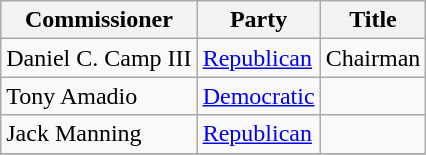<table class="wikitable">
<tr>
<th>Commissioner</th>
<th>Party</th>
<th>Title</th>
</tr>
<tr>
<td>Daniel C. Camp III</td>
<td><a href='#'>Republican</a></td>
<td>Chairman</td>
</tr>
<tr>
<td>Tony Amadio</td>
<td><a href='#'>Democratic</a></td>
<td></td>
</tr>
<tr>
<td>Jack Manning</td>
<td><a href='#'>Republican</a></td>
<td></td>
</tr>
<tr>
</tr>
</table>
